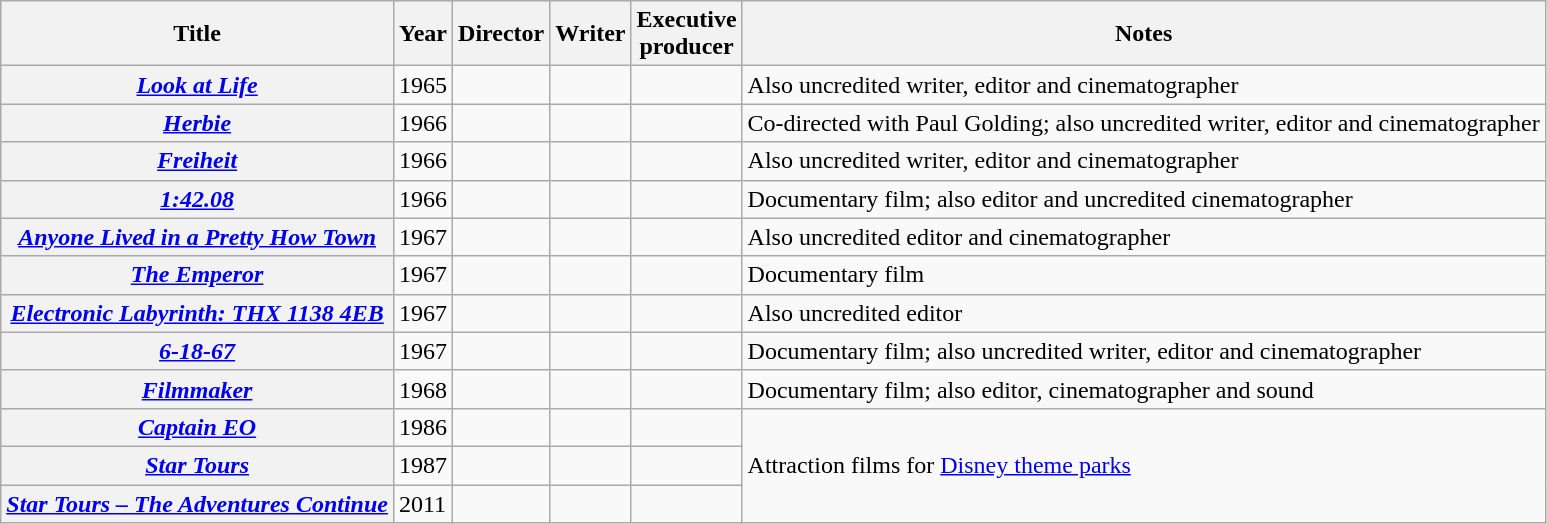<table class="wikitable plainrowheaders sortable">
<tr>
<th>Title</th>
<th>Year</th>
<th>Director</th>
<th>Writer</th>
<th>Executive<br>producer</th>
<th>Notes</th>
</tr>
<tr>
<th scope="row"><em><a href='#'>Look at Life</a></em></th>
<td>1965</td>
<td></td>
<td></td>
<td></td>
<td>Also uncredited writer, editor and cinematographer</td>
</tr>
<tr>
<th scope="row"><em><a href='#'>Herbie</a></em></th>
<td>1966</td>
<td></td>
<td></td>
<td></td>
<td>Co-directed with Paul Golding; also uncredited writer, editor and cinematographer</td>
</tr>
<tr>
<th scope="row"><em><a href='#'>Freiheit</a></em></th>
<td>1966</td>
<td></td>
<td></td>
<td></td>
<td>Also uncredited writer, editor and cinematographer</td>
</tr>
<tr>
<th scope="row"><em><a href='#'>1:42.08</a></em></th>
<td>1966</td>
<td></td>
<td></td>
<td></td>
<td>Documentary film; also editor and uncredited cinematographer</td>
</tr>
<tr>
<th scope="row"><em><a href='#'>Anyone Lived in a Pretty How Town</a></em></th>
<td>1967</td>
<td></td>
<td></td>
<td></td>
<td>Also uncredited editor and cinematographer</td>
</tr>
<tr>
<th scope="row"><em><a href='#'>The Emperor</a></em></th>
<td>1967</td>
<td></td>
<td></td>
<td></td>
<td>Documentary film</td>
</tr>
<tr>
<th scope="row"><em><a href='#'>Electronic Labyrinth: THX 1138 4EB</a></em></th>
<td>1967</td>
<td></td>
<td></td>
<td></td>
<td>Also uncredited editor</td>
</tr>
<tr>
<th scope="row"><em><a href='#'>6-18-67</a></em></th>
<td>1967</td>
<td></td>
<td></td>
<td></td>
<td>Documentary film; also uncredited writer, editor and cinematographer</td>
</tr>
<tr>
<th scope="row"><em><a href='#'>Filmmaker</a></em></th>
<td>1968</td>
<td></td>
<td></td>
<td></td>
<td>Documentary film; also editor, cinematographer and sound</td>
</tr>
<tr>
<th scope="row"><em><a href='#'>Captain EO</a></em></th>
<td>1986</td>
<td></td>
<td></td>
<td></td>
<td rowspan="3">Attraction films for <a href='#'>Disney theme parks</a></td>
</tr>
<tr>
<th scope="row"><em><a href='#'>Star Tours</a></em></th>
<td>1987</td>
<td></td>
<td></td>
<td></td>
</tr>
<tr>
<th scope="row"><em><a href='#'>Star Tours – The Adventures Continue</a></em></th>
<td>2011</td>
<td></td>
<td></td>
<td></td>
</tr>
</table>
